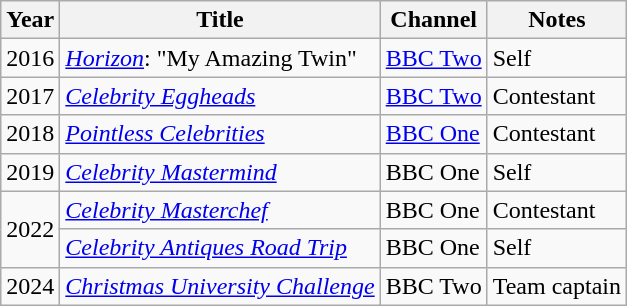<table class="wikitable">
<tr>
<th>Year</th>
<th>Title</th>
<th>Channel</th>
<th>Notes</th>
</tr>
<tr>
<td>2016</td>
<td><em><a href='#'>Horizon</a></em>: "My Amazing Twin"</td>
<td><a href='#'>BBC Two</a></td>
<td>Self</td>
</tr>
<tr>
<td>2017</td>
<td><em><a href='#'>Celebrity Eggheads</a></em></td>
<td><a href='#'>BBC Two</a></td>
<td>Contestant</td>
</tr>
<tr>
<td>2018</td>
<td><em><a href='#'>Pointless Celebrities</a></em></td>
<td><a href='#'>BBC One</a></td>
<td>Contestant</td>
</tr>
<tr>
<td>2019</td>
<td><em><a href='#'>Celebrity Mastermind</a></em></td>
<td>BBC One</td>
<td>Self</td>
</tr>
<tr>
<td rowspan=2>2022</td>
<td><em><a href='#'>Celebrity Masterchef</a></em></td>
<td>BBC One</td>
<td>Contestant</td>
</tr>
<tr>
<td><em><a href='#'>Celebrity Antiques Road Trip</a></em></td>
<td>BBC One</td>
<td>Self</td>
</tr>
<tr>
<td>2024</td>
<td><em><a href='#'>Christmas University Challenge</a></em></td>
<td>BBC Two</td>
<td>Team captain</td>
</tr>
</table>
